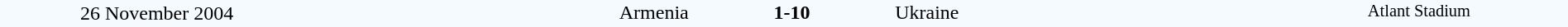<table style="width: 100%; background:#F5FAFF;" cellspacing="0">
<tr>
<td align=center rowspan=3 width=20%>26 November 2004</td>
</tr>
<tr>
<td width=24% align=right>Armenia </td>
<td align=center width=13%><strong>1-10</strong></td>
<td width=24%> Ukraine</td>
<td style=font-size:85% rowspan=3 valign=top align=center>Atlant Stadium</td>
</tr>
<tr style=font-size:85%>
<td align=right valign=top></td>
<td></td>
<td></td>
</tr>
</table>
